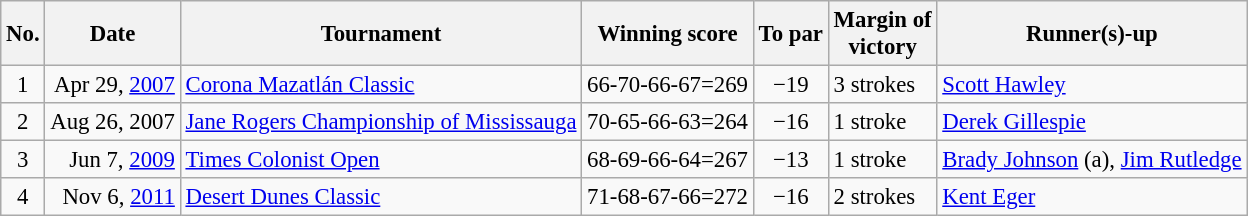<table class="wikitable" style="font-size:95%;">
<tr>
<th>No.</th>
<th>Date</th>
<th>Tournament</th>
<th>Winning score</th>
<th>To par</th>
<th>Margin of<br>victory</th>
<th>Runner(s)-up</th>
</tr>
<tr>
<td align=center>1</td>
<td align=right>Apr 29, <a href='#'>2007</a></td>
<td><a href='#'>Corona Mazatlán Classic</a></td>
<td>66-70-66-67=269</td>
<td align=center>−19</td>
<td>3 strokes</td>
<td> <a href='#'>Scott Hawley</a></td>
</tr>
<tr>
<td align=center>2</td>
<td align=right>Aug 26, 2007</td>
<td><a href='#'>Jane Rogers Championship of Mississauga</a></td>
<td>70-65-66-63=264</td>
<td align=center>−16</td>
<td>1 stroke</td>
<td> <a href='#'>Derek Gillespie</a></td>
</tr>
<tr>
<td align=center>3</td>
<td align=right>Jun 7, <a href='#'>2009</a></td>
<td><a href='#'>Times Colonist Open</a></td>
<td>68-69-66-64=267</td>
<td align=center>−13</td>
<td>1 stroke</td>
<td> <a href='#'>Brady Johnson</a> (a),  <a href='#'>Jim Rutledge</a></td>
</tr>
<tr>
<td align=center>4</td>
<td align=right>Nov 6, <a href='#'>2011</a></td>
<td><a href='#'>Desert Dunes Classic</a></td>
<td>71-68-67-66=272</td>
<td align=center>−16</td>
<td>2 strokes</td>
<td> <a href='#'>Kent Eger</a></td>
</tr>
</table>
